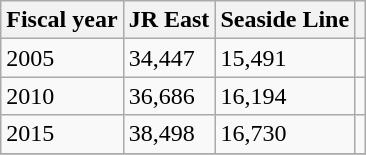<table class="wikitable">
<tr>
<th>Fiscal year</th>
<th>JR East</th>
<th>Seaside Line</th>
<th></th>
</tr>
<tr>
<td>2005</td>
<td>34,447</td>
<td>15,491</td>
<td></td>
</tr>
<tr>
<td>2010</td>
<td>36,686</td>
<td>16,194</td>
<td></td>
</tr>
<tr>
<td>2015</td>
<td>38,498</td>
<td>16,730</td>
<td></td>
</tr>
<tr>
</tr>
</table>
